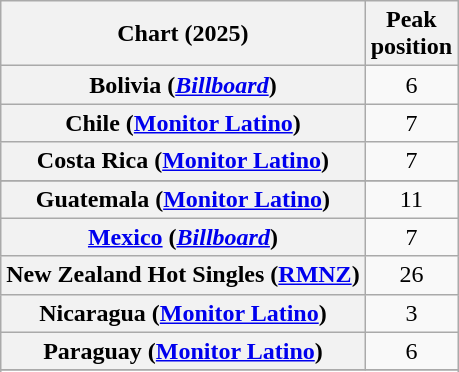<table class="wikitable sortable plainrowheaders" style="text-align:center">
<tr>
<th scope="col">Chart (2025)</th>
<th scope="col">Peak<br>position</th>
</tr>
<tr>
<th scope="row">Bolivia (<em><a href='#'>Billboard</a></em>)</th>
<td>6</td>
</tr>
<tr>
<th scope="row">Chile (<a href='#'>Monitor Latino</a>)</th>
<td>7</td>
</tr>
<tr>
<th scope="row">Costa Rica (<a href='#'>Monitor Latino</a>)</th>
<td>7</td>
</tr>
<tr>
</tr>
<tr>
<th scope="row">Guatemala (<a href='#'>Monitor Latino</a>)</th>
<td>11</td>
</tr>
<tr>
<th scope="row"><a href='#'>Mexico</a> (<em><a href='#'>Billboard</a></em>)</th>
<td>7</td>
</tr>
<tr>
<th scope="row">New Zealand Hot Singles (<a href='#'>RMNZ</a>)</th>
<td>26</td>
</tr>
<tr>
<th scope="row">Nicaragua (<a href='#'>Monitor Latino</a>)</th>
<td>3</td>
</tr>
<tr>
<th scope="row">Paraguay (<a href='#'>Monitor Latino</a>)</th>
<td>6</td>
</tr>
<tr>
</tr>
<tr>
</tr>
<tr>
</tr>
<tr>
</tr>
<tr>
</tr>
</table>
